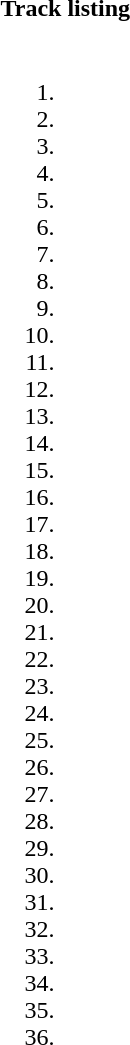<table class="collapsible collapsed" border="0" style="width:70%">
<tr>
<th style="width:16em; text-align:left"><strong>Track listing</strong></th>
<th></th>
</tr>
<tr>
<td colspan="2"><br><ol><li></li><li></li><li></li><li></li><li></li><li></li><li></li><li></li><li></li><li></li><li></li><li></li><li></li><li></li><li></li><li></li><li></li><li></li><li></li><li></li><li></li><li></li><li></li><li></li><li></li><li></li><li></li><li></li><li></li><li></li><li></li><li></li><li></li><li></li><li></li><li></li></ol></td>
</tr>
</table>
